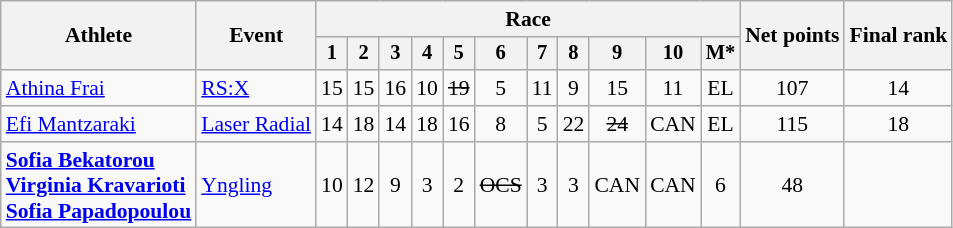<table class="wikitable" style="font-size:90%">
<tr>
<th rowspan="2">Athlete</th>
<th rowspan="2">Event</th>
<th colspan=11>Race</th>
<th rowspan=2>Net points</th>
<th rowspan=2>Final rank</th>
</tr>
<tr style="font-size:95%">
<th>1</th>
<th>2</th>
<th>3</th>
<th>4</th>
<th>5</th>
<th>6</th>
<th>7</th>
<th>8</th>
<th>9</th>
<th>10</th>
<th>M*</th>
</tr>
<tr align=center>
<td align=left><a href='#'>Athina Frai</a></td>
<td align=left><a href='#'>RS:X</a></td>
<td>15</td>
<td>15</td>
<td>16</td>
<td>10</td>
<td><s>19</s></td>
<td>5</td>
<td>11</td>
<td>9</td>
<td>15</td>
<td>11</td>
<td>EL</td>
<td>107</td>
<td>14</td>
</tr>
<tr align=center>
<td align=left><a href='#'>Efi Mantzaraki</a></td>
<td align=left><a href='#'>Laser Radial</a></td>
<td>14</td>
<td>18</td>
<td>14</td>
<td>18</td>
<td>16</td>
<td>8</td>
<td>5</td>
<td>22</td>
<td><s>24</s></td>
<td>CAN</td>
<td>EL</td>
<td>115</td>
<td>18</td>
</tr>
<tr align=center>
<td align=left><strong><a href='#'>Sofia Bekatorou</a> <br> <a href='#'>Virginia Kravarioti</a><br><a href='#'>Sofia Papadopoulou</a></strong></td>
<td align=left><a href='#'>Yngling</a></td>
<td>10</td>
<td>12</td>
<td>9</td>
<td>3</td>
<td>2</td>
<td><s>OCS</s></td>
<td>3</td>
<td>3</td>
<td>CAN</td>
<td>CAN</td>
<td>6</td>
<td>48</td>
<td></td>
</tr>
</table>
